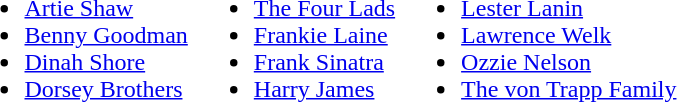<table>
<tr>
<td><br><ul><li><a href='#'>Artie Shaw</a></li><li><a href='#'>Benny Goodman</a></li><li><a href='#'>Dinah Shore</a></li><li><a href='#'>Dorsey Brothers</a></li></ul></td>
<td><br><ul><li><a href='#'>The Four Lads</a></li><li><a href='#'>Frankie Laine</a></li><li><a href='#'>Frank Sinatra</a></li><li><a href='#'>Harry James</a></li></ul></td>
<td><br><ul><li><a href='#'>Lester Lanin</a></li><li><a href='#'>Lawrence Welk</a></li><li><a href='#'>Ozzie Nelson</a></li><li><a href='#'>The von Trapp Family</a></li></ul></td>
</tr>
</table>
